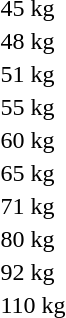<table>
<tr>
<td rowspan=2>45 kg</td>
<td rowspan=2></td>
<td rowspan=2></td>
<td></td>
</tr>
<tr>
<td></td>
</tr>
<tr>
<td rowspan=2>48 kg</td>
<td rowspan=2></td>
<td rowspan=2></td>
<td></td>
</tr>
<tr>
<td></td>
</tr>
<tr>
<td rowspan=2>51 kg</td>
<td rowspan=2></td>
<td rowspan=2></td>
<td></td>
</tr>
<tr>
<td></td>
</tr>
<tr>
<td rowspan=2>55 kg</td>
<td rowspan=2></td>
<td rowspan=2></td>
<td></td>
</tr>
<tr>
<td></td>
</tr>
<tr>
<td rowspan=2>60 kg</td>
<td rowspan=2></td>
<td rowspan=2></td>
<td></td>
</tr>
<tr>
<td></td>
</tr>
<tr>
<td rowspan=2>65 kg</td>
<td rowspan=2></td>
<td rowspan=2></td>
<td></td>
</tr>
<tr>
<td></td>
</tr>
<tr>
<td rowspan=2>71 kg</td>
<td rowspan=2></td>
<td rowspan=2></td>
<td></td>
</tr>
<tr>
<td></td>
</tr>
<tr>
<td rowspan=2>80 kg</td>
<td rowspan=2></td>
<td rowspan=2></td>
<td></td>
</tr>
<tr>
<td></td>
</tr>
<tr>
<td rowspan=2>92 kg</td>
<td rowspan=2></td>
<td rowspan=2></td>
<td></td>
</tr>
<tr>
<td></td>
</tr>
<tr>
<td rowspan=2>110 kg</td>
<td rowspan=2></td>
<td rowspan=2></td>
<td></td>
</tr>
<tr>
<td></td>
</tr>
<tr>
</tr>
</table>
